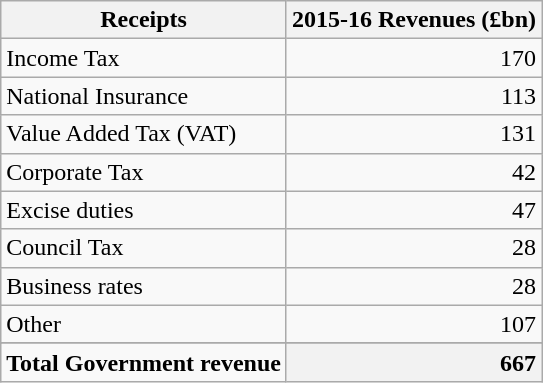<table class="wikitable sortable">
<tr>
<th>Receipts</th>
<th style="text-align: right">2015-16 Revenues (£bn)</th>
</tr>
<tr>
<td>Income Tax</td>
<td style="text-align: right">170</td>
</tr>
<tr>
<td>National Insurance</td>
<td style="text-align: right">113</td>
</tr>
<tr>
<td>Value Added Tax (VAT)</td>
<td style="text-align: right">131</td>
</tr>
<tr>
<td>Corporate Tax</td>
<td style="text-align: right">42</td>
</tr>
<tr>
<td>Excise duties</td>
<td style="text-align: right">47</td>
</tr>
<tr>
<td>Council Tax</td>
<td style="text-align: right">28</td>
</tr>
<tr>
<td>Business rates</td>
<td style="text-align: right">28</td>
</tr>
<tr>
<td>Other</td>
<td style="text-align: right">107</td>
</tr>
<tr>
</tr>
<tr class="sortbottom">
<td style="text-align: left"><strong>Total Government revenue</strong></td>
<th style="text-align: right">667</th>
</tr>
</table>
